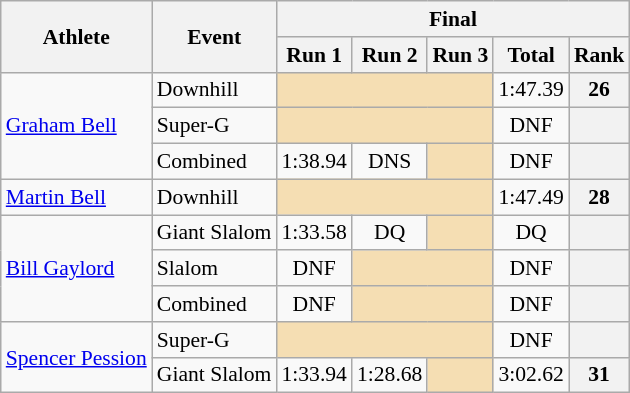<table class="wikitable" style="font-size:90%">
<tr>
<th rowspan="2">Athlete</th>
<th rowspan="2">Event</th>
<th colspan="5">Final</th>
</tr>
<tr>
<th>Run 1</th>
<th>Run 2</th>
<th>Run 3</th>
<th>Total</th>
<th>Rank</th>
</tr>
<tr>
<td rowspan=3><a href='#'>Graham Bell</a></td>
<td>Downhill</td>
<td colspan=3 bgcolor="wheat"></td>
<td align="center">1:47.39</td>
<th align="center">26</th>
</tr>
<tr>
<td>Super-G</td>
<td colspan=3 bgcolor="wheat"></td>
<td align="center">DNF</td>
<th align="center"></th>
</tr>
<tr>
<td>Combined</td>
<td align="center">1:38.94</td>
<td align="center">DNS</td>
<td bgcolor="wheat"></td>
<td align="center">DNF</td>
<th align="center"></th>
</tr>
<tr>
<td><a href='#'>Martin Bell</a></td>
<td>Downhill</td>
<td colspan=3 bgcolor="wheat"></td>
<td align="center">1:47.49</td>
<th align="center">28</th>
</tr>
<tr>
<td rowspan=3><a href='#'>Bill Gaylord</a></td>
<td>Giant Slalom</td>
<td align="center">1:33.58</td>
<td align="center">DQ</td>
<td bgcolor="wheat"></td>
<td align="center">DQ</td>
<th align="center"></th>
</tr>
<tr>
<td>Slalom</td>
<td align="center">DNF</td>
<td colspan=2 bgcolor="wheat"></td>
<td align="center">DNF</td>
<th align="center"></th>
</tr>
<tr>
<td>Combined</td>
<td align="center">DNF</td>
<td colspan=2 bgcolor="wheat"></td>
<td align="center">DNF</td>
<th align="center"></th>
</tr>
<tr>
<td rowspan=2><a href='#'>Spencer Pession</a></td>
<td>Super-G</td>
<td colspan=3 bgcolor="wheat"></td>
<td align="center">DNF</td>
<th align="center"></th>
</tr>
<tr>
<td>Giant Slalom</td>
<td align="center">1:33.94</td>
<td align="center">1:28.68</td>
<td bgcolor="wheat"></td>
<td align="center">3:02.62</td>
<th align="center">31</th>
</tr>
</table>
